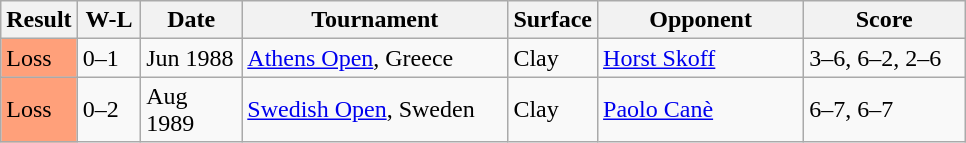<table class="sortable wikitable">
<tr>
<th style="width:40px">Result</th>
<th style="width:35px" class="unsortable">W-L</th>
<th style="width:60px">Date</th>
<th style="width:170px">Tournament</th>
<th style="width:50px">Surface</th>
<th style="width:130px">Opponent</th>
<th style="width:100px" class="unsortable">Score</th>
</tr>
<tr>
<td style="background:#ffa07a;">Loss</td>
<td>0–1</td>
<td>Jun 1988</td>
<td><a href='#'>Athens Open</a>, Greece</td>
<td>Clay</td>
<td> <a href='#'>Horst Skoff</a></td>
<td>3–6, 6–2, 2–6</td>
</tr>
<tr>
<td style="background:#ffa07a;">Loss</td>
<td>0–2</td>
<td>Aug 1989</td>
<td><a href='#'>Swedish Open</a>, Sweden</td>
<td>Clay</td>
<td> <a href='#'>Paolo Canè</a></td>
<td>6–7, 6–7</td>
</tr>
</table>
